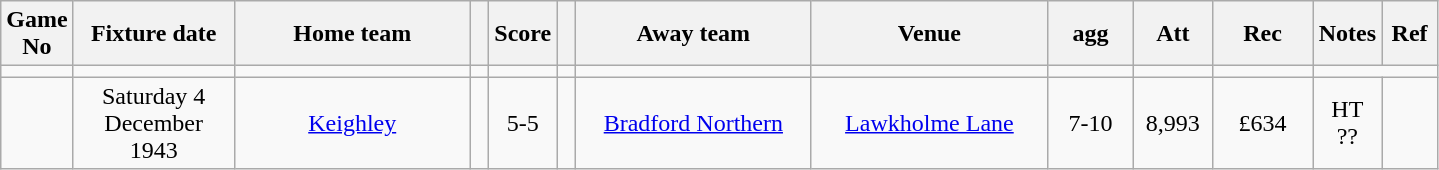<table class="wikitable" style="text-align:center;">
<tr>
<th width=20 abbr="No">Game No</th>
<th width=100 abbr="Date">Fixture date</th>
<th width=150 abbr="Home team">Home team</th>
<th width=5 abbr="space"></th>
<th width=20 abbr="Score">Score</th>
<th width=5 abbr="space"></th>
<th width=150 abbr="Away team">Away team</th>
<th width=150 abbr="Venue">Venue</th>
<th width=50 abbr="agg">agg</th>
<th width=45 abbr="Att">Att</th>
<th width=60 abbr="Rec">Rec</th>
<th width=20 abbr="Notes">Notes</th>
<th width=30 abbr="Ref">Ref</th>
</tr>
<tr>
<td></td>
<td></td>
<td></td>
<td></td>
<td></td>
<td></td>
<td></td>
<td></td>
<td></td>
<td></td>
<td></td>
</tr>
<tr>
<td></td>
<td>Saturday 4 December 1943</td>
<td><a href='#'>Keighley</a></td>
<td></td>
<td>5-5</td>
<td></td>
<td><a href='#'>Bradford Northern</a></td>
<td><a href='#'>Lawkholme Lane</a></td>
<td>7-10</td>
<td>8,993</td>
<td>£634</td>
<td>HT ??</td>
<td></td>
</tr>
</table>
